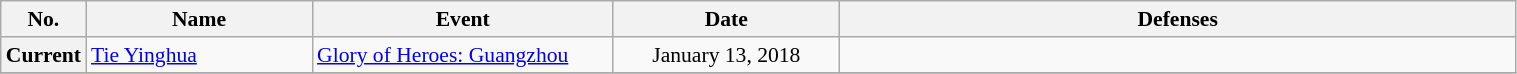<table class="wikitable" style="width:80%; font-size:90%;">
<tr>
<th style= width:1%;">No.</th>
<th style= width:15%;">Name</th>
<th style= width:20%;">Event</th>
<th style= width:15%;">Date</th>
<th style= width:45%;">Defenses</th>
</tr>
<tr>
<th>Current</th>
<td align=left> <a href='#'>Tie Yinghua</a> <br></td>
<td align=left><a href='#'>Glory of Heroes: Guangzhou</a> <br></td>
<td align=center>January 13, 2018</td>
<td align=left></td>
</tr>
<tr>
</tr>
</table>
